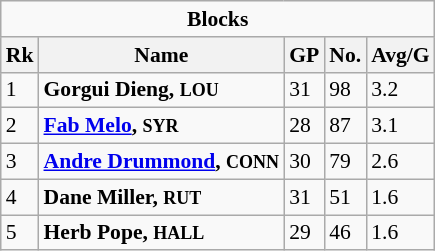<table class="wikitable" style="white-space:nowrap; font-size:90%;">
<tr>
<td colspan=5 style="text-align:center;"><strong>Blocks</strong></td>
</tr>
<tr>
<th>Rk</th>
<th>Name</th>
<th>GP</th>
<th>No.</th>
<th>Avg/G</th>
</tr>
<tr>
<td>1</td>
<td><strong>Gorgui Dieng, <small>LOU</small></strong></td>
<td>31</td>
<td>98</td>
<td>3.2</td>
</tr>
<tr>
<td>2</td>
<td><strong><a href='#'>Fab Melo</a>, <small>SYR</small></strong></td>
<td>28</td>
<td>87</td>
<td>3.1</td>
</tr>
<tr>
<td>3</td>
<td><strong><a href='#'>Andre Drummond</a>, <small>CONN</small></strong></td>
<td>30</td>
<td>79</td>
<td>2.6</td>
</tr>
<tr>
<td>4</td>
<td><strong>Dane Miller, <small>RUT</small></strong></td>
<td>31</td>
<td>51</td>
<td>1.6</td>
</tr>
<tr>
<td>5</td>
<td><strong>Herb Pope, <small>HALL</small></strong></td>
<td>29</td>
<td>46</td>
<td>1.6</td>
</tr>
</table>
